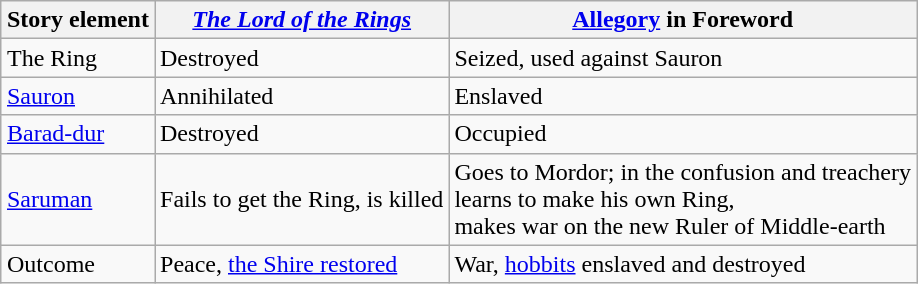<table class="wikitable" style="margin:1em auto;">
<tr>
<th>Story element</th>
<th><em><a href='#'>The Lord of the Rings</a></em></th>
<th><a href='#'>Allegory</a> in Foreword</th>
</tr>
<tr>
<td>The Ring</td>
<td>Destroyed</td>
<td>Seized, used against Sauron</td>
</tr>
<tr>
<td><a href='#'>Sauron</a></td>
<td>Annihilated</td>
<td>Enslaved</td>
</tr>
<tr>
<td><a href='#'>Barad-dur</a></td>
<td>Destroyed</td>
<td>Occupied</td>
</tr>
<tr>
<td><a href='#'>Saruman</a></td>
<td>Fails to get the Ring, is killed</td>
<td>Goes to Mordor; in the confusion and treachery<br>learns to make his own Ring,<br>makes war on the new Ruler of Middle-earth</td>
</tr>
<tr>
<td>Outcome</td>
<td>Peace, <a href='#'>the Shire restored</a></td>
<td>War, <a href='#'>hobbits</a> enslaved and destroyed</td>
</tr>
</table>
